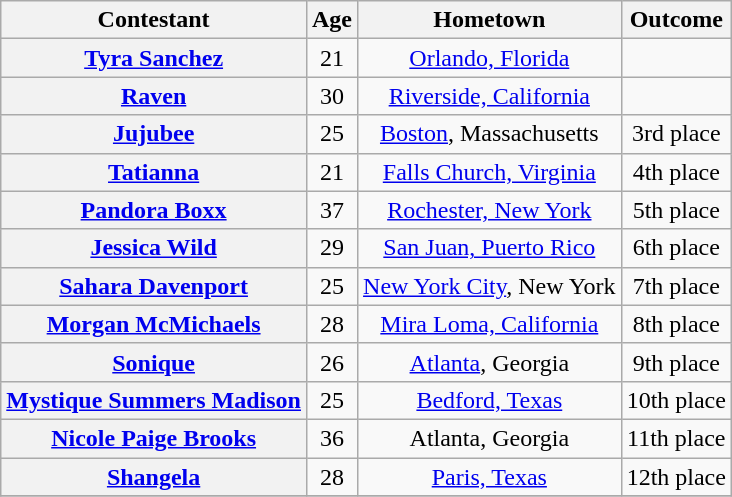<table class="wikitable sortable" style="text-align:center">
<tr>
<th scope="col">Contestant</th>
<th scope="col">Age</th>
<th scope="col">Hometown</th>
<th scope="col">Outcome</th>
</tr>
<tr>
<th scope="row"><a href='#'>Tyra Sanchez</a></th>
<td>21</td>
<td><a href='#'>Orlando, Florida</a></td>
<td></td>
</tr>
<tr>
<th scope="row"><a href='#'>Raven</a></th>
<td>30</td>
<td><a href='#'>Riverside, California</a></td>
<td></td>
</tr>
<tr>
<th scope="row"><a href='#'>Jujubee</a></th>
<td>25</td>
<td><a href='#'>Boston</a>, Massachusetts</td>
<td>3rd place</td>
</tr>
<tr>
<th scope="row"><a href='#'>Tatianna</a></th>
<td>21</td>
<td><a href='#'>Falls Church, Virginia</a></td>
<td>4th place</td>
</tr>
<tr>
<th scope="row"><a href='#'>Pandora Boxx</a></th>
<td>37</td>
<td><a href='#'>Rochester, New York</a></td>
<td nowrap>5th place</td>
</tr>
<tr>
<th scope="row"><a href='#'>Jessica Wild</a></th>
<td>29</td>
<td><a href='#'>San Juan, Puerto Rico</a></td>
<td>6th place</td>
</tr>
<tr>
<th scope="row"><a href='#'>Sahara Davenport</a></th>
<td>25</td>
<td nowrap><a href='#'>New York City</a>, New York</td>
<td>7th place</td>
</tr>
<tr>
<th scope="row"><a href='#'>Morgan McMichaels</a></th>
<td>28</td>
<td><a href='#'>Mira Loma, California</a></td>
<td>8th place</td>
</tr>
<tr>
<th scope="row"><a href='#'>Sonique</a></th>
<td>26</td>
<td><a href='#'>Atlanta</a>, Georgia</td>
<td>9th place</td>
</tr>
<tr>
<th scope="row" nowrap><a href='#'>Mystique Summers Madison</a></th>
<td>25</td>
<td><a href='#'>Bedford, Texas</a></td>
<td>10th place</td>
</tr>
<tr>
<th scope="row"><a href='#'>Nicole Paige Brooks</a></th>
<td>36</td>
<td>Atlanta, Georgia</td>
<td>11th place</td>
</tr>
<tr>
<th scope="row"><a href='#'>Shangela</a></th>
<td>28</td>
<td><a href='#'>Paris, Texas</a></td>
<td>12th place</td>
</tr>
<tr>
</tr>
</table>
